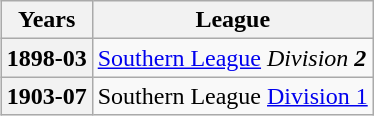<table class="wikitable" style="float:right; margin:0 0 0.5em 1em;">
<tr>
<th>Years</th>
<th>League</th>
</tr>
<tr>
<th>1898-03</th>
<td><a href='#'>Southern League</a> <em>Division <strong>2<strong><em></td>
</tr>
<tr>
<th>1903-07</th>
<td>Southern League </em><a href='#'>Division </strong>1<strong></a><em></td>
</tr>
</table>
